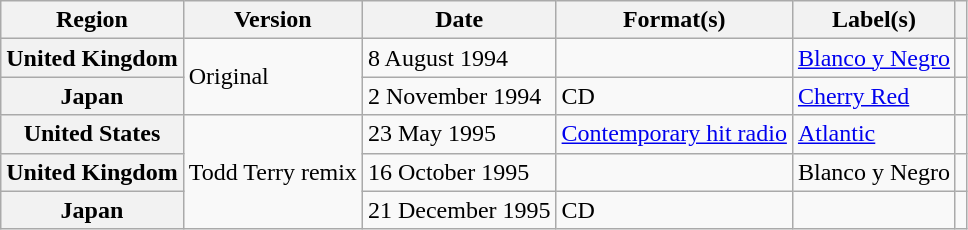<table class="wikitable plainrowheaders">
<tr>
<th scope="col">Region</th>
<th scope="col">Version</th>
<th scope="col">Date</th>
<th scope="col">Format(s)</th>
<th scope="col">Label(s)</th>
<th scope="col"></th>
</tr>
<tr>
<th scope="row">United Kingdom</th>
<td rowspan="2">Original</td>
<td>8 August 1994</td>
<td></td>
<td><a href='#'>Blanco y Negro</a></td>
<td></td>
</tr>
<tr>
<th scope="row">Japan</th>
<td>2 November 1994</td>
<td>CD</td>
<td><a href='#'>Cherry Red</a></td>
<td></td>
</tr>
<tr>
<th scope="row">United States</th>
<td rowspan="3">Todd Terry remix</td>
<td>23 May 1995</td>
<td><a href='#'>Contemporary hit radio</a></td>
<td><a href='#'>Atlantic</a></td>
<td></td>
</tr>
<tr>
<th scope="row">United Kingdom</th>
<td>16 October 1995</td>
<td></td>
<td>Blanco y Negro</td>
<td></td>
</tr>
<tr>
<th scope="row">Japan</th>
<td>21 December 1995</td>
<td>CD</td>
<td></td>
<td></td>
</tr>
</table>
